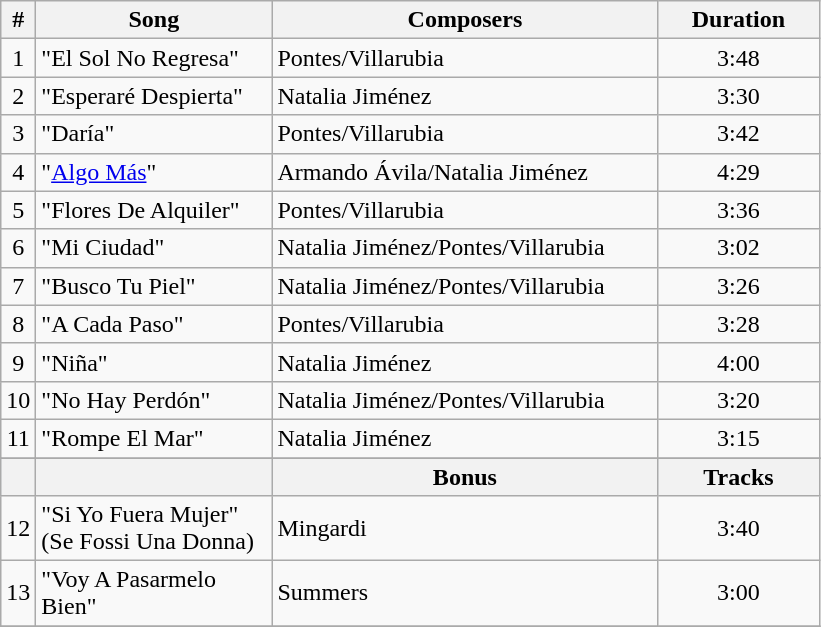<table class="wikitable">
<tr>
<th align="center">#</th>
<th width="150" align="center">Song</th>
<th width="250" align="center">Composers</th>
<th align="center">Duration</th>
</tr>
<tr>
<td align="center">1</td>
<td align="left">"El Sol No Regresa"</td>
<td align="left">Pontes/Villarubia</td>
<td align="center">3:48</td>
</tr>
<tr>
<td align="center">2</td>
<td align="left">"Esperaré Despierta"</td>
<td align="left">Natalia Jiménez</td>
<td align="center">3:30</td>
</tr>
<tr>
<td align="center">3</td>
<td align="left">"Daría"</td>
<td align="left">Pontes/Villarubia</td>
<td align="center">3:42</td>
</tr>
<tr>
<td align="center">4</td>
<td align="left">"<a href='#'>Algo Más</a>"</td>
<td align="left">Armando Ávila/Natalia Jiménez</td>
<td align="center">4:29</td>
</tr>
<tr>
<td align="center">5</td>
<td align="left">"Flores De Alquiler"</td>
<td align="left">Pontes/Villarubia</td>
<td align="center">3:36</td>
</tr>
<tr>
<td align="center">6</td>
<td align="left">"Mi Ciudad"</td>
<td align="left">Natalia Jiménez/Pontes/Villarubia</td>
<td align="center">3:02</td>
</tr>
<tr>
<td align="center">7</td>
<td align="left">"Busco Tu Piel"</td>
<td align="left">Natalia Jiménez/Pontes/Villarubia</td>
<td align="center">3:26</td>
</tr>
<tr>
<td align="center">8</td>
<td align="left">"A Cada Paso"</td>
<td align="left">Pontes/Villarubia</td>
<td align="center">3:28</td>
</tr>
<tr>
<td align="center">9</td>
<td align="left">"Niña"</td>
<td align="left">Natalia Jiménez</td>
<td align="center">4:00</td>
</tr>
<tr>
<td align="center">10</td>
<td align="left">"No Hay Perdón"</td>
<td align="left">Natalia Jiménez/Pontes/Villarubia</td>
<td align="center">3:20</td>
</tr>
<tr>
<td align="center">11</td>
<td align="left">"Rompe El Mar"</td>
<td align="left">Natalia Jiménez</td>
<td align="center">3:15</td>
</tr>
<tr>
</tr>
<tr bgcolor="#ebf5ff">
<th align="center"></th>
<th width="150" align="center"></th>
<th width="100" align="center"><strong>Bonus</strong></th>
<th width="100" align="center"><strong>Tracks</strong></th>
</tr>
<tr>
<td align="center">12</td>
<td align="left">"Si Yo Fuera Mujer" (Se Fossi Una Donna)</td>
<td align="left">Mingardi</td>
<td align="center">3:40</td>
</tr>
<tr>
<td align="center">13</td>
<td align="left">"Voy A Pasarmelo Bien"</td>
<td align="left">Summers</td>
<td align="center">3:00</td>
</tr>
<tr>
</tr>
</table>
